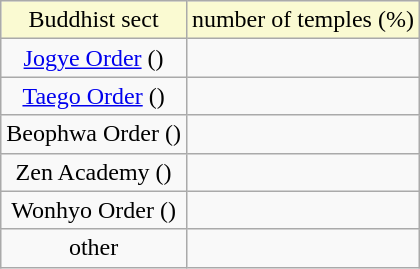<table class="wikitable" style="text-align: center;">
<tr>
<td style="background:#fafad2;">Buddhist sect</td>
<td style="background:#fafad2;">number of temples (%)</td>
</tr>
<tr>
<td><a href='#'>Jogye Order</a> ()</td>
<td></td>
</tr>
<tr>
<td><a href='#'>Taego Order</a> ()</td>
<td></td>
</tr>
<tr>
<td>Beophwa Order ()</td>
<td></td>
</tr>
<tr>
<td>Zen Academy ()</td>
<td></td>
</tr>
<tr>
<td>Wonhyo Order ()</td>
<td></td>
</tr>
<tr>
<td>other</td>
<td></td>
</tr>
</table>
